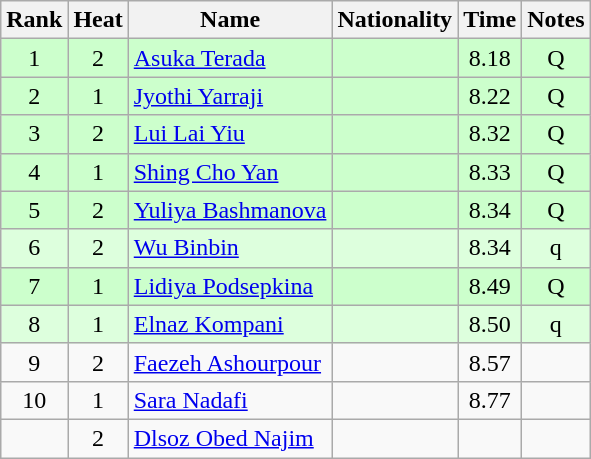<table class="wikitable sortable" style="text-align:center">
<tr>
<th>Rank</th>
<th>Heat</th>
<th>Name</th>
<th>Nationality</th>
<th>Time</th>
<th>Notes</th>
</tr>
<tr bgcolor=ccffcc>
<td>1</td>
<td>2</td>
<td align=left><a href='#'>Asuka Terada</a></td>
<td align=left></td>
<td>8.18</td>
<td>Q</td>
</tr>
<tr bgcolor=ccffcc>
<td>2</td>
<td>1</td>
<td align=left><a href='#'>Jyothi Yarraji</a></td>
<td align=left></td>
<td>8.22</td>
<td>Q</td>
</tr>
<tr bgcolor=ccffcc>
<td>3</td>
<td>2</td>
<td align=left><a href='#'>Lui Lai Yiu</a></td>
<td align=left></td>
<td>8.32</td>
<td>Q</td>
</tr>
<tr bgcolor=ccffcc>
<td>4</td>
<td>1</td>
<td align=left><a href='#'>Shing Cho Yan</a></td>
<td align=left></td>
<td>8.33</td>
<td>Q</td>
</tr>
<tr bgcolor=ccffcc>
<td>5</td>
<td>2</td>
<td align=left><a href='#'>Yuliya Bashmanova</a></td>
<td align=left></td>
<td>8.34</td>
<td>Q</td>
</tr>
<tr bgcolor=ddffdd>
<td>6</td>
<td>2</td>
<td align=left><a href='#'>Wu Binbin</a></td>
<td align=left></td>
<td>8.34</td>
<td>q</td>
</tr>
<tr bgcolor=ccffcc>
<td>7</td>
<td>1</td>
<td align=left><a href='#'>Lidiya Podsepkina</a></td>
<td align=left></td>
<td>8.49</td>
<td>Q</td>
</tr>
<tr bgcolor=ddffdd>
<td>8</td>
<td>1</td>
<td align=left><a href='#'>Elnaz Kompani</a></td>
<td align=left></td>
<td>8.50</td>
<td>q</td>
</tr>
<tr>
<td>9</td>
<td>2</td>
<td align=left><a href='#'>Faezeh Ashourpour</a></td>
<td align=left></td>
<td>8.57</td>
<td></td>
</tr>
<tr>
<td>10</td>
<td>1</td>
<td align=left><a href='#'>Sara Nadafi</a></td>
<td align=left></td>
<td>8.77</td>
<td></td>
</tr>
<tr>
<td></td>
<td>2</td>
<td align=left><a href='#'>Dlsoz Obed Najim</a></td>
<td align=left></td>
<td></td>
<td></td>
</tr>
</table>
